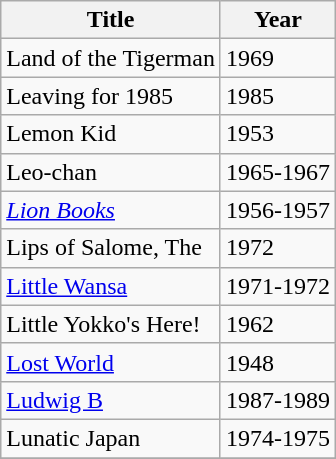<table class="wikitable">
<tr>
<th>Title</th>
<th>Year</th>
</tr>
<tr>
<td>Land of the Tigerman</td>
<td>1969</td>
</tr>
<tr>
<td>Leaving for 1985</td>
<td>1985</td>
</tr>
<tr>
<td>Lemon Kid</td>
<td>1953</td>
</tr>
<tr>
<td>Leo-chan</td>
<td>1965-1967</td>
</tr>
<tr>
<td><em><a href='#'>Lion Books</a></em></td>
<td>1956-1957</td>
</tr>
<tr>
<td>Lips of Salome, The</td>
<td>1972</td>
</tr>
<tr>
<td><a href='#'>Little Wansa</a></td>
<td>1971-1972</td>
</tr>
<tr>
<td>Little Yokko's Here!</td>
<td>1962</td>
</tr>
<tr>
<td><a href='#'>Lost World</a></td>
<td>1948</td>
</tr>
<tr>
<td><a href='#'>Ludwig B</a></td>
<td>1987-1989</td>
</tr>
<tr>
<td>Lunatic Japan</td>
<td>1974-1975</td>
</tr>
<tr>
</tr>
</table>
